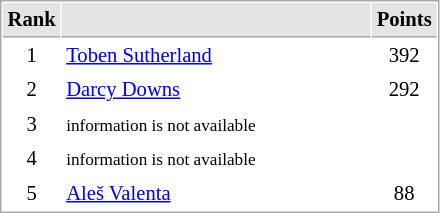<table cellspacing="1" cellpadding="3" style="border:1px solid #AAAAAA;font-size:86%">
<tr bgcolor="#E4E4E4">
<th style="border-bottom:1px solid #AAAAAA" width=10>Rank</th>
<th style="border-bottom:1px solid #AAAAAA" width=200></th>
<th style="border-bottom:1px solid #AAAAAA" width=20>Points</th>
</tr>
<tr>
<td align="center">1</td>
<td> <a href='#'>Toben Sutherland</a></td>
<td align=center>392</td>
</tr>
<tr>
<td align="center">2</td>
<td> <a href='#'>Darcy Downs</a></td>
<td align=center>292</td>
</tr>
<tr>
<td align="center">3</td>
<td> <small>information is not available</small></td>
<td></td>
</tr>
<tr>
<td align="center">4</td>
<td> <small>information is not available</small></td>
<td></td>
</tr>
<tr>
<td align="center">5</td>
<td> <a href='#'>Aleš Valenta</a></td>
<td align=center>88</td>
</tr>
</table>
